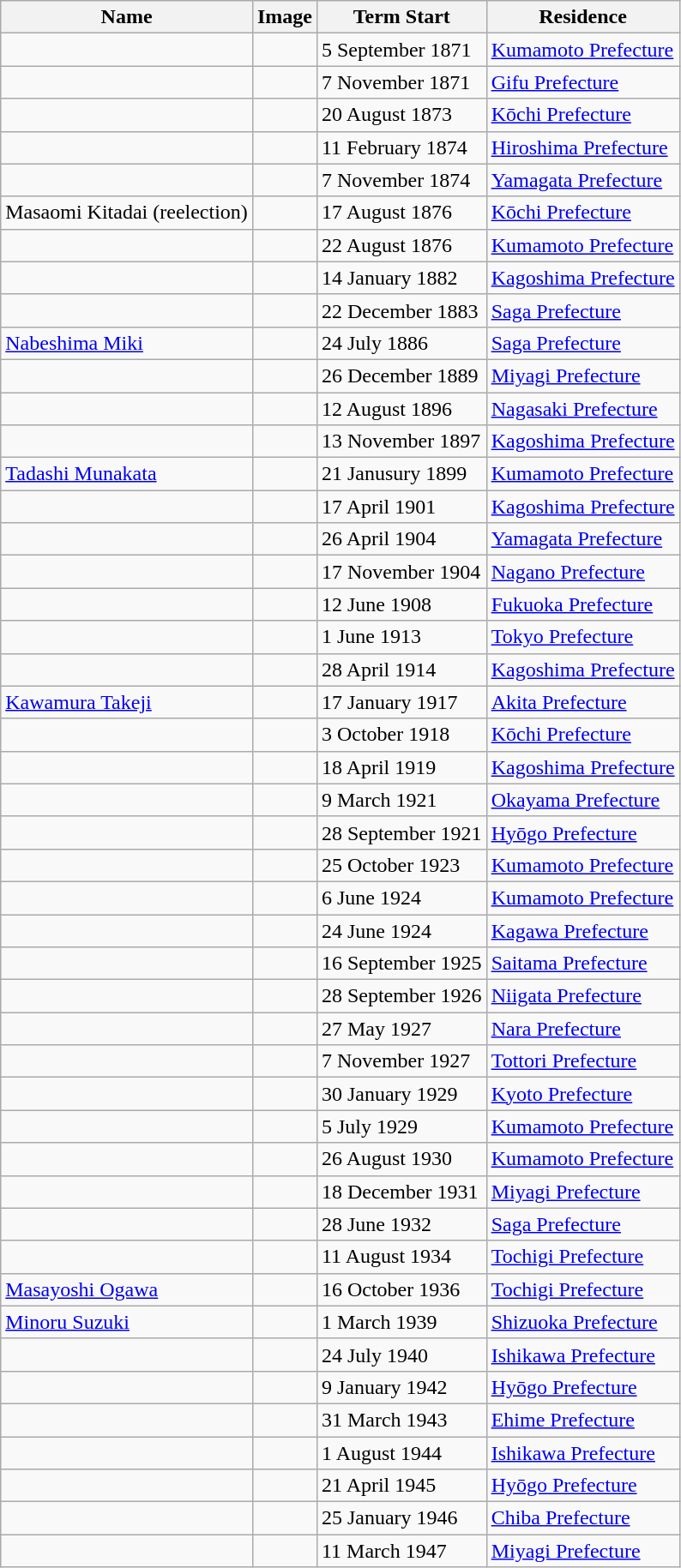<table class="wikitable">
<tr>
<th>Name</th>
<th>Image</th>
<th>Term Start</th>
<th>Residence</th>
</tr>
<tr>
<td></td>
<td></td>
<td>5 September 1871</td>
<td><a href='#'>Kumamoto Prefecture</a></td>
</tr>
<tr>
<td></td>
<td></td>
<td>7 November 1871</td>
<td><a href='#'>Gifu Prefecture</a></td>
</tr>
<tr>
<td></td>
<td></td>
<td>20 August 1873</td>
<td><a href='#'>Kōchi Prefecture</a></td>
</tr>
<tr>
<td></td>
<td></td>
<td>11 February 1874</td>
<td><a href='#'>Hiroshima Prefecture</a></td>
</tr>
<tr>
<td></td>
<td></td>
<td>7 November 1874</td>
<td><a href='#'>Yamagata Prefecture</a></td>
</tr>
<tr>
<td>Masaomi Kitadai (reelection)</td>
<td></td>
<td>17 August 1876</td>
<td><a href='#'>Kōchi Prefecture</a></td>
</tr>
<tr>
<td></td>
<td></td>
<td>22 August 1876</td>
<td><a href='#'>Kumamoto Prefecture</a></td>
</tr>
<tr>
<td></td>
<td></td>
<td>14 January 1882</td>
<td><a href='#'>Kagoshima Prefecture</a></td>
</tr>
<tr>
<td></td>
<td></td>
<td>22 December 1883</td>
<td><a href='#'>Saga Prefecture</a></td>
</tr>
<tr>
<td><a href='#'>Nabeshima Miki</a></td>
<td></td>
<td>24 July 1886</td>
<td><a href='#'>Saga Prefecture</a></td>
</tr>
<tr>
<td></td>
<td></td>
<td>26 December 1889</td>
<td><a href='#'>Miyagi Prefecture</a></td>
</tr>
<tr>
<td></td>
<td></td>
<td>12 August 1896</td>
<td><a href='#'>Nagasaki Prefecture</a></td>
</tr>
<tr>
<td></td>
<td></td>
<td>13 November 1897</td>
<td><a href='#'>Kagoshima Prefecture</a></td>
</tr>
<tr>
<td><a href='#'>Tadashi Munakata</a></td>
<td></td>
<td>21 Janusury 1899</td>
<td><a href='#'>Kumamoto Prefecture</a></td>
</tr>
<tr>
<td></td>
<td></td>
<td>17 April 1901</td>
<td><a href='#'>Kagoshima Prefecture</a></td>
</tr>
<tr>
<td></td>
<td></td>
<td>26 April 1904</td>
<td><a href='#'>Yamagata Prefecture</a></td>
</tr>
<tr>
<td></td>
<td></td>
<td>17 November 1904</td>
<td><a href='#'>Nagano Prefecture</a></td>
</tr>
<tr>
<td></td>
<td></td>
<td>12 June 1908</td>
<td><a href='#'>Fukuoka Prefecture</a></td>
</tr>
<tr>
<td></td>
<td></td>
<td>1 June 1913</td>
<td><a href='#'>Tokyo Prefecture</a></td>
</tr>
<tr>
<td></td>
<td></td>
<td>28 April 1914</td>
<td><a href='#'>Kagoshima Prefecture</a></td>
</tr>
<tr>
<td><a href='#'>Kawamura Takeji</a></td>
<td></td>
<td>17 January 1917</td>
<td><a href='#'>Akita Prefecture</a></td>
</tr>
<tr>
<td></td>
<td></td>
<td>3 October 1918</td>
<td><a href='#'>Kōchi Prefecture</a></td>
</tr>
<tr>
<td></td>
<td></td>
<td>18 April 1919</td>
<td><a href='#'>Kagoshima Prefecture</a></td>
</tr>
<tr>
<td></td>
<td></td>
<td>9 March 1921</td>
<td><a href='#'>Okayama Prefecture</a></td>
</tr>
<tr>
<td></td>
<td></td>
<td>28 September 1921</td>
<td><a href='#'>Hyōgo Prefecture</a></td>
</tr>
<tr>
<td></td>
<td></td>
<td>25 October 1923</td>
<td><a href='#'>Kumamoto Prefecture</a></td>
</tr>
<tr>
<td></td>
<td></td>
<td>6 June 1924</td>
<td><a href='#'>Kumamoto Prefecture</a></td>
</tr>
<tr>
<td></td>
<td></td>
<td>24 June 1924</td>
<td><a href='#'>Kagawa Prefecture</a></td>
</tr>
<tr>
<td></td>
<td></td>
<td>16 September 1925</td>
<td><a href='#'>Saitama Prefecture</a></td>
</tr>
<tr>
<td></td>
<td></td>
<td>28 September 1926</td>
<td><a href='#'>Niigata Prefecture</a></td>
</tr>
<tr>
<td></td>
<td></td>
<td>27 May 1927</td>
<td><a href='#'>Nara Prefecture</a></td>
</tr>
<tr>
<td></td>
<td></td>
<td>7 November 1927</td>
<td><a href='#'>Tottori Prefecture</a></td>
</tr>
<tr>
<td></td>
<td></td>
<td>30 January 1929</td>
<td><a href='#'>Kyoto Prefecture</a></td>
</tr>
<tr>
<td></td>
<td></td>
<td>5 July 1929</td>
<td><a href='#'>Kumamoto Prefecture</a></td>
</tr>
<tr>
<td></td>
<td></td>
<td>26 August 1930</td>
<td><a href='#'>Kumamoto Prefecture</a></td>
</tr>
<tr>
<td></td>
<td></td>
<td>18 December 1931</td>
<td><a href='#'>Miyagi Prefecture</a></td>
</tr>
<tr>
<td></td>
<td></td>
<td>28 June 1932</td>
<td><a href='#'>Saga Prefecture</a></td>
</tr>
<tr>
<td></td>
<td></td>
<td>11 August 1934</td>
<td><a href='#'>Tochigi Prefecture</a></td>
</tr>
<tr>
<td><a href='#'>Masayoshi Ogawa</a></td>
<td></td>
<td>16 October 1936</td>
<td><a href='#'>Tochigi Prefecture</a></td>
</tr>
<tr>
<td><a href='#'>Minoru Suzuki</a></td>
<td></td>
<td>1 March 1939</td>
<td><a href='#'>Shizuoka Prefecture</a></td>
</tr>
<tr>
<td></td>
<td></td>
<td>24 July 1940</td>
<td><a href='#'>Ishikawa Prefecture</a></td>
</tr>
<tr>
<td></td>
<td></td>
<td>9 January 1942</td>
<td><a href='#'>Hyōgo Prefecture</a></td>
</tr>
<tr>
<td></td>
<td></td>
<td>31 March 1943</td>
<td><a href='#'>Ehime Prefecture</a></td>
</tr>
<tr>
<td></td>
<td></td>
<td>1 August 1944</td>
<td><a href='#'>Ishikawa Prefecture</a></td>
</tr>
<tr>
<td></td>
<td></td>
<td>21 April 1945</td>
<td><a href='#'>Hyōgo Prefecture</a></td>
</tr>
<tr>
<td></td>
<td></td>
<td>25 January 1946</td>
<td><a href='#'>Chiba Prefecture</a></td>
</tr>
<tr>
<td></td>
<td></td>
<td>11 March 1947</td>
<td><a href='#'>Miyagi Prefecture</a></td>
</tr>
</table>
